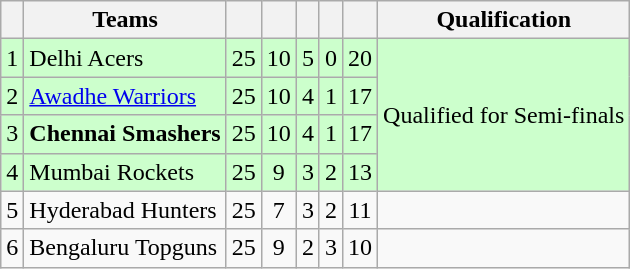<table class="wikitable" style="text-align: center;">
<tr>
<th></th>
<th>Teams</th>
<th></th>
<th></th>
<th></th>
<th></th>
<th></th>
<th>Qualification</th>
</tr>
<tr style="background:#ccffcc">
<td>1</td>
<td style="text-align: left;">Delhi Acers</td>
<td>25</td>
<td>10</td>
<td>5</td>
<td>0</td>
<td>20</td>
<td rowspan="4">Qualified for Semi-finals</td>
</tr>
<tr style="background:#ccffcc;">
<td>2</td>
<td style="text-align: left;"><a href='#'>Awadhe Warriors</a></td>
<td>25</td>
<td>10</td>
<td>4</td>
<td>1</td>
<td>17</td>
</tr>
<tr style="background:#ccffcc;">
<td>3</td>
<td style="text-align: left;"><strong>Chennai Smashers</strong></td>
<td>25</td>
<td>10</td>
<td>4</td>
<td>1</td>
<td>17</td>
</tr>
<tr style="background:#ccffcc;">
<td>4</td>
<td style="text-align: left;">Mumbai Rockets</td>
<td>25</td>
<td>9</td>
<td>3</td>
<td>2</td>
<td>13</td>
</tr>
<tr>
<td>5</td>
<td style="text-align: left;">Hyderabad Hunters</td>
<td>25</td>
<td>7</td>
<td>3</td>
<td>2</td>
<td>11</td>
<td></td>
</tr>
<tr>
<td>6</td>
<td style="text-align: left;">Bengaluru Topguns</td>
<td>25</td>
<td>9</td>
<td>2</td>
<td>3</td>
<td>10</td>
<td></td>
</tr>
</table>
